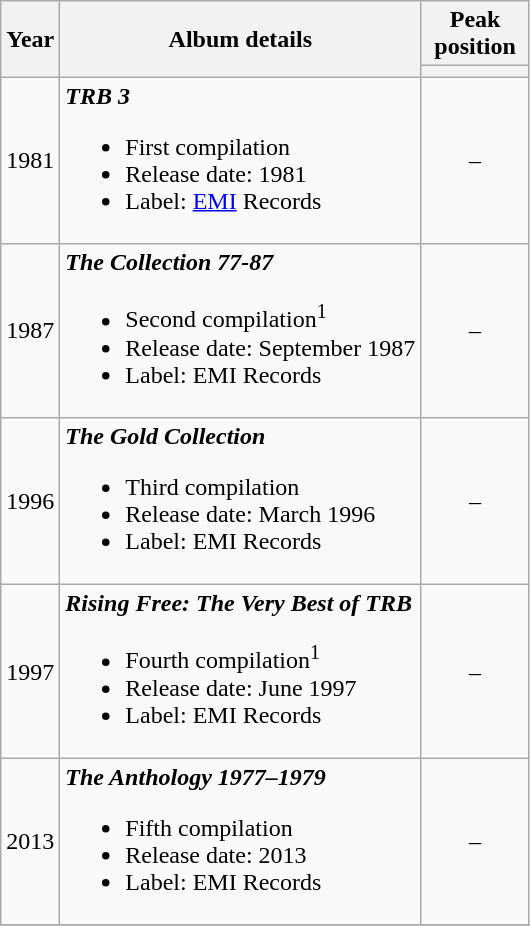<table class="wikitable" style="text-align:center;">
<tr>
<th rowspan="2">Year</th>
<th rowspan="2">Album details</th>
<th colspan="1">Peak<br>position</th>
</tr>
<tr>
<th width="65"></th>
</tr>
<tr>
<td>1981</td>
<td align="left"><strong><em>TRB 3</em></strong><br><ul><li>First compilation</li><li>Release date: 1981</li><li>Label: <a href='#'>EMI</a> Records</li></ul></td>
<td>–</td>
</tr>
<tr>
<td>1987</td>
<td align="left"><strong><em>The Collection 77-87</em></strong><br><ul><li>Second compilation<sup>1</sup></li><li>Release date: September 1987</li><li>Label: EMI Records</li></ul></td>
<td>–</td>
</tr>
<tr>
<td>1996</td>
<td align="left"><strong><em>The Gold Collection</em></strong><br><ul><li>Third compilation</li><li>Release date: March 1996</li><li>Label: EMI Records</li></ul></td>
<td>–</td>
</tr>
<tr>
<td>1997</td>
<td align="left"><strong><em>Rising Free: The Very Best of TRB</em></strong><br><ul><li>Fourth compilation<sup>1</sup></li><li>Release date: June 1997</li><li>Label: EMI Records</li></ul></td>
<td>–</td>
</tr>
<tr>
<td>2013</td>
<td align="left"><strong><em>The Anthology 1977–1979</em></strong><br><ul><li>Fifth compilation</li><li>Release date: 2013</li><li>Label: EMI Records</li></ul></td>
<td>–</td>
</tr>
<tr>
</tr>
<tr>
</tr>
</table>
